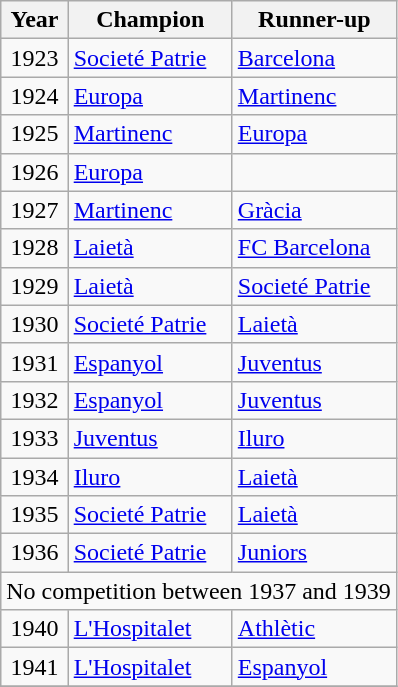<table class="wikitable">
<tr>
<th>Year</th>
<th>Champion</th>
<th>Runner-up</th>
</tr>
<tr>
<td align="center">1923</td>
<td><a href='#'>Societé Patrie</a></td>
<td><a href='#'>Barcelona</a></td>
</tr>
<tr>
<td align="center">1924</td>
<td><a href='#'>Europa</a></td>
<td><a href='#'>Martinenc</a></td>
</tr>
<tr>
<td align="center">1925</td>
<td><a href='#'>Martinenc</a></td>
<td><a href='#'>Europa</a></td>
</tr>
<tr>
<td align="center">1926</td>
<td><a href='#'>Europa</a></td>
<td></td>
</tr>
<tr>
<td align="center">1927</td>
<td><a href='#'>Martinenc</a></td>
<td><a href='#'>Gràcia</a></td>
</tr>
<tr>
<td align="center">1928</td>
<td><a href='#'>Laietà</a></td>
<td><a href='#'>FC Barcelona</a></td>
</tr>
<tr>
<td align="center">1929</td>
<td><a href='#'>Laietà</a></td>
<td><a href='#'>Societé Patrie</a></td>
</tr>
<tr>
<td align="center">1930</td>
<td><a href='#'>Societé Patrie</a></td>
<td><a href='#'>Laietà</a></td>
</tr>
<tr>
<td align="center">1931</td>
<td><a href='#'>Espanyol</a></td>
<td><a href='#'>Juventus</a></td>
</tr>
<tr>
<td align="center">1932</td>
<td><a href='#'>Espanyol</a></td>
<td><a href='#'>Juventus</a></td>
</tr>
<tr>
<td align="center">1933</td>
<td><a href='#'>Juventus</a></td>
<td><a href='#'>Iluro</a></td>
</tr>
<tr>
<td align="center">1934</td>
<td><a href='#'>Iluro</a></td>
<td><a href='#'>Laietà</a></td>
</tr>
<tr>
<td align="center">1935</td>
<td><a href='#'>Societé Patrie</a></td>
<td><a href='#'>Laietà</a></td>
</tr>
<tr>
<td align="center">1936</td>
<td><a href='#'>Societé Patrie</a></td>
<td><a href='#'>Juniors</a></td>
</tr>
<tr>
<td align="center" colspan=3>No competition between 1937 and 1939</td>
</tr>
<tr>
<td align="center">1940</td>
<td><a href='#'>L'Hospitalet</a></td>
<td><a href='#'>Athlètic</a></td>
</tr>
<tr>
<td align="center">1941</td>
<td><a href='#'>L'Hospitalet</a></td>
<td><a href='#'>Espanyol</a></td>
</tr>
<tr>
</tr>
</table>
